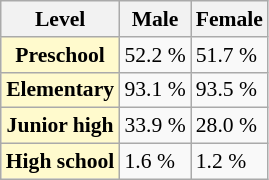<table class="wikitable" align=center style='font-size:0.9em'>
<tr>
<th>Level</th>
<th>Male</th>
<th>Female</th>
</tr>
<tr>
<th style="background:lemonchiffon;">Preschool</th>
<td>52.2 %</td>
<td>51.7 %</td>
</tr>
<tr>
<th style="background:lemonchiffon;">Elementary</th>
<td>93.1 %</td>
<td>93.5 %</td>
</tr>
<tr>
<th style="background:lemonchiffon;">Junior high</th>
<td>33.9 %</td>
<td>28.0 %</td>
</tr>
<tr>
<th style="background:lemonchiffon;">High school</th>
<td>1.6 %</td>
<td>1.2 %</td>
</tr>
</table>
